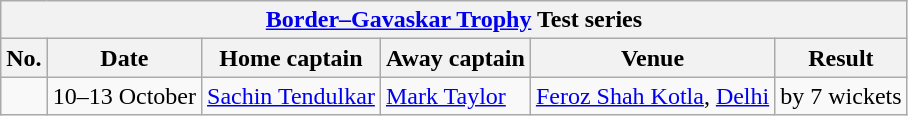<table class="wikitable">
<tr>
<th colspan="9"><a href='#'>Border–Gavaskar Trophy</a> Test series</th>
</tr>
<tr>
<th>No.</th>
<th>Date</th>
<th>Home captain</th>
<th>Away captain</th>
<th>Venue</th>
<th>Result</th>
</tr>
<tr>
<td></td>
<td>10–13 October</td>
<td><a href='#'>Sachin Tendulkar</a></td>
<td><a href='#'>Mark Taylor</a></td>
<td><a href='#'>Feroz Shah Kotla</a>, <a href='#'>Delhi</a></td>
<td> by 7 wickets</td>
</tr>
</table>
